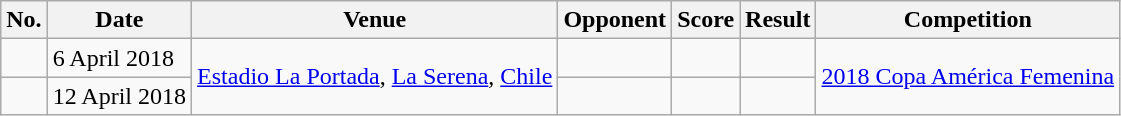<table class="wikitable">
<tr>
<th>No.</th>
<th>Date</th>
<th>Venue</th>
<th>Opponent</th>
<th>Score</th>
<th>Result</th>
<th>Competition</th>
</tr>
<tr>
<td></td>
<td>6 April 2018</td>
<td rowspan=2><a href='#'>Estadio La Portada</a>, <a href='#'>La Serena</a>, <a href='#'>Chile</a></td>
<td></td>
<td></td>
<td></td>
<td rowspan=2><a href='#'>2018 Copa América Femenina</a></td>
</tr>
<tr>
<td></td>
<td>12 April 2018</td>
<td></td>
<td></td>
<td></td>
</tr>
</table>
